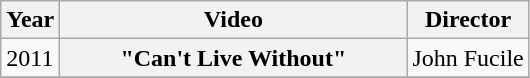<table class="wikitable plainrowheaders">
<tr>
<th>Year</th>
<th style="width:14em;">Video</th>
<th>Director</th>
</tr>
<tr>
<td>2011</td>
<th scope="row">"Can't Live Without"</th>
<td>John Fucile</td>
</tr>
<tr>
</tr>
</table>
